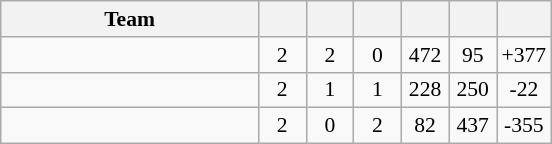<table class="wikitable" style="text-align: center; font-size: 90%;">
<tr>
<th width=165>Team</th>
<th width=25></th>
<th width=25></th>
<th width=25></th>
<th width=25></th>
<th width=25></th>
<th width=25></th>
</tr>
<tr>
<td style="text-align:left;"></td>
<td>2</td>
<td>2</td>
<td>0</td>
<td>472</td>
<td>95</td>
<td>+377</td>
</tr>
<tr>
<td style="text-align:left;"></td>
<td>2</td>
<td>1</td>
<td>1</td>
<td>228</td>
<td>250</td>
<td>-22</td>
</tr>
<tr>
<td style="text-align:left;"></td>
<td>2</td>
<td>0</td>
<td>2</td>
<td>82</td>
<td>437</td>
<td>-355</td>
</tr>
</table>
